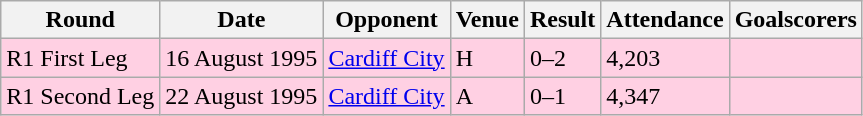<table class="wikitable">
<tr>
<th>Round</th>
<th>Date</th>
<th>Opponent</th>
<th>Venue</th>
<th>Result</th>
<th>Attendance</th>
<th>Goalscorers</th>
</tr>
<tr style="background-color: #ffd0e3;">
<td>R1 First Leg</td>
<td>16 August 1995</td>
<td><a href='#'>Cardiff City</a></td>
<td>H</td>
<td>0–2</td>
<td>4,203</td>
<td></td>
</tr>
<tr style="background-color: #ffd0e3;">
<td>R1 Second Leg</td>
<td>22 August 1995</td>
<td><a href='#'>Cardiff City</a></td>
<td>A</td>
<td>0–1</td>
<td>4,347</td>
<td></td>
</tr>
</table>
